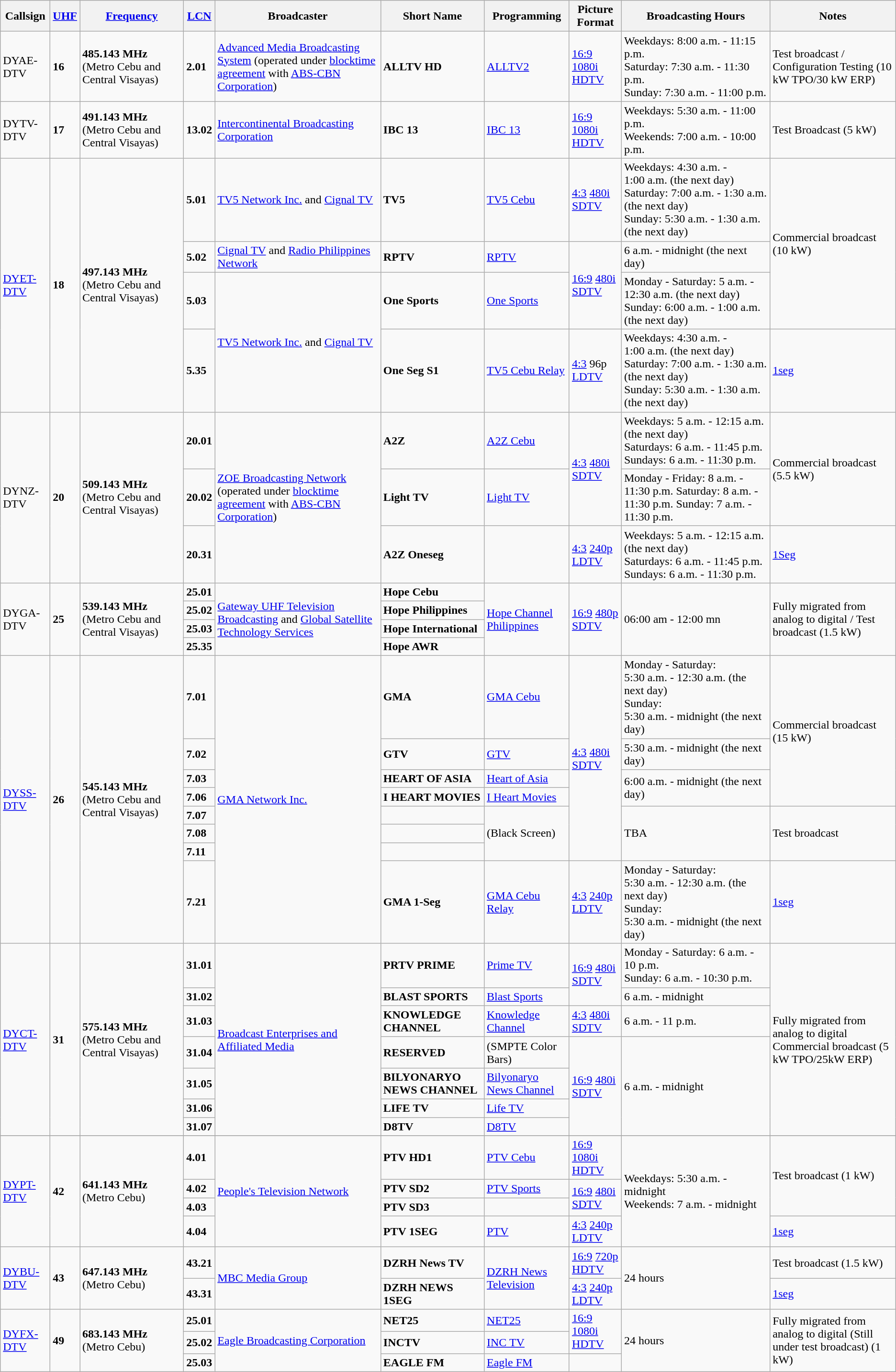<table class="wikitable sortable">
<tr>
<th>Callsign</th>
<th><a href='#'>UHF</a></th>
<th><a href='#'>Frequency</a></th>
<th><a href='#'>LCN</a></th>
<th>Broadcaster</th>
<th>Short Name</th>
<th class="unsortable">Programming</th>
<th class="unsortable">Picture Format</th>
<th>Broadcasting Hours</th>
<th>Notes</th>
</tr>
<tr>
<td rowspan="1">DYAE-DTV</td>
<td rowspan="1"><strong>16</strong></td>
<td rowspan="1"><strong>485.143 MHz</strong> (Metro Cebu and Central Visayas)</td>
<td><strong>2.01</strong></td>
<td rowspan="1"><a href='#'>Advanced Media Broadcasting System</a> (operated under <a href='#'>blocktime agreement</a> with <a href='#'>ABS-CBN Corporation</a>)</td>
<td><strong>ALLTV HD</strong></td>
<td rowspan="1"><a href='#'>ALLTV2</a></td>
<td><a href='#'>16:9</a> <a href='#'>1080i</a> <a href='#'>HDTV</a></td>
<td rowspan="1">Weekdays: 8:00 a.m. - 11:15 p.m.<br>Saturday: 7:30 a.m. - 11:30 p.m.<br>Sunday: 7:30 a.m. - 11:00 p.m.</td>
<td rowspan="1">Test broadcast / Configuration Testing (10 kW TPO/30 kW ERP)</td>
</tr>
<tr>
<td>DYTV-DTV</td>
<td><strong>17</strong></td>
<td><strong>491.143 MHz</strong><br>(Metro Cebu and Central Visayas)</td>
<td><strong>13.02</strong></td>
<td><a href='#'>Intercontinental Broadcasting Corporation</a></td>
<td><strong>IBC 13</strong></td>
<td><a href='#'>IBC 13</a></td>
<td><a href='#'>16:9</a> <a href='#'>1080i</a> <a href='#'>HDTV</a></td>
<td>Weekdays: 5:30 a.m. - 11:00 p.m. <br> Weekends: 7:00 a.m. - 10:00 p.m.</td>
<td>Test Broadcast (5 kW)</td>
</tr>
<tr>
<td rowspan="4"><a href='#'>DYET-DTV</a></td>
<td rowspan="4"><strong>18</strong></td>
<td rowspan="4"><strong>497.143 MHz</strong><br>(Metro Cebu and Central Visayas)</td>
<td><strong>5.01</strong></td>
<td rowspan="1"><a href='#'>TV5 Network Inc.</a> and <a href='#'>Cignal TV</a></td>
<td><strong>TV5</strong></td>
<td><a href='#'>TV5 Cebu</a></td>
<td><a href='#'>4:3</a> <a href='#'>480i</a> <a href='#'>SDTV</a></td>
<td>Weekdays:  4:30 a.m. - 1:00 a.m. (the next day) <br> Saturday: 7:00 a.m. - 1:30 a.m. (the next day) <br> Sunday: 5:30 a.m. - 1:30 a.m. (the next day)</td>
<td rowspan="3">Commercial broadcast (10 kW)</td>
</tr>
<tr>
<td><strong>5.02</strong></td>
<td><a href='#'>Cignal TV</a> and <a href='#'>Radio Philippines Network</a></td>
<td><strong>RPTV</strong></td>
<td><a href='#'>RPTV</a></td>
<td rowspan="2"><a href='#'>16:9</a> <a href='#'>480i</a> <a href='#'>SDTV</a></td>
<td>6 a.m. - midnight (the next day)</td>
</tr>
<tr>
<td><strong>5.03</strong></td>
<td rowspan="2"><a href='#'>TV5 Network Inc.</a> and <a href='#'>Cignal TV</a></td>
<td><strong>One Sports</strong></td>
<td><a href='#'>One Sports</a></td>
<td>Monday - Saturday: 5 a.m. - 12:30 a.m. (the next day) <br> Sunday: 6:00 a.m. - 1:00 a.m. (the next day)</td>
</tr>
<tr>
<td><strong>5.35</strong></td>
<td><strong>One Seg S1</strong></td>
<td><a href='#'>TV5 Cebu Relay</a></td>
<td><a href='#'>4:3</a> 96p <a href='#'>LDTV</a></td>
<td>Weekdays:  4:30 a.m. - 1:00 a.m. (the next day) <br> Saturday: 7:00 a.m. - 1:30 a.m. (the next day) <br> Sunday: 5:30 a.m. - 1:30 a.m. (the next day)</td>
<td><a href='#'>1seg</a></td>
</tr>
<tr>
<td rowspan="3">DYNZ-DTV</td>
<td rowspan="3"><strong>20</strong></td>
<td rowspan="3"><strong>509.143 MHz</strong> (Metro Cebu and Central Visayas)</td>
<td><strong>20.01</strong></td>
<td rowspan="3"><a href='#'>ZOE Broadcasting Network</a> (operated under <a href='#'>blocktime agreement</a> with <a href='#'>ABS-CBN Corporation</a>)</td>
<td><strong>A2Z</strong></td>
<td><a href='#'>A2Z Cebu</a></td>
<td rowspan="2"><a href='#'>4:3</a> <a href='#'>480i</a> <a href='#'>SDTV</a></td>
<td>Weekdays: 5 a.m. - 12:15 a.m. (the next day) <br> Saturdays: 6 a.m. - 11:45 p.m. <br> Sundays: 6 a.m. - 11:30 p.m.</td>
<td rowspan="2">Commercial broadcast (5.5 kW)</td>
</tr>
<tr>
<td><strong>20.02</strong></td>
<td><strong>Light TV</strong></td>
<td><a href='#'>Light TV</a></td>
<td>Monday - Friday: 8 a.m. - 11:30 p.m.  Saturday: 8 a.m. - 11:30 p.m.  Sunday: 7 a.m. - 11:30 p.m.</td>
</tr>
<tr>
<td><strong>20.31</strong></td>
<td><strong>A2Z Oneseg</strong></td>
<td></td>
<td><a href='#'>4:3</a> <a href='#'>240p</a> <a href='#'>LDTV</a></td>
<td>Weekdays: 5 a.m. - 12:15 a.m. (the next day) <br> Saturdays: 6 a.m. - 11:45 p.m. <br> Sundays: 6 a.m. - 11:30 p.m.</td>
<td><a href='#'>1Seg</a></td>
</tr>
<tr>
<td rowspan="4">DYGA-DTV</td>
<td rowspan="4"><strong>25</strong></td>
<td rowspan="4"><strong>539.143 MHz</strong><br>(Metro Cebu and Central Visayas)</td>
<td><strong>25.01</strong></td>
<td rowspan="4"><a href='#'>Gateway UHF Television Broadcasting</a> and <a href='#'>Global Satellite Technology Services</a></td>
<td><strong>Hope Cebu</strong></td>
<td rowspan="4"><a href='#'>Hope Channel Philippines</a></td>
<td rowspan="4"><a href='#'>16:9</a> <a href='#'>480p</a> <a href='#'>SDTV</a></td>
<td rowspan="4">06:00 am - 12:00 mn</td>
<td rowspan="4">Fully migrated from analog to digital / Test broadcast (1.5 kW)</td>
</tr>
<tr>
<td><strong>25.02</strong></td>
<td><strong>Hope Philippines</strong></td>
</tr>
<tr>
<td><strong>25.03</strong></td>
<td><strong>Hope International</strong></td>
</tr>
<tr>
<td><strong>25.35</strong></td>
<td><strong>Hope AWR</strong></td>
</tr>
<tr>
<td rowspan="8"><a href='#'>DYSS-DTV</a></td>
<td rowspan="8"><strong>26</strong></td>
<td rowspan="8"><strong>545.143 MHz</strong><br>(Metro Cebu and Central Visayas)</td>
<td><strong>7.01</strong></td>
<td rowspan="8"><a href='#'>GMA Network Inc.</a></td>
<td><strong>GMA</strong></td>
<td><a href='#'>GMA Cebu</a></td>
<td rowspan="7"><a href='#'>4:3</a> <a href='#'>480i</a> <a href='#'>SDTV</a></td>
<td>Monday - Saturday: <br> 5:30 a.m. - 12:30 a.m. (the next day) <br> Sunday: <br> 5:30 a.m. - midnight (the next day)</td>
<td rowspan="4">Commercial broadcast (15 kW)</td>
</tr>
<tr>
<td><strong>7.02</strong></td>
<td><strong>GTV</strong></td>
<td><a href='#'>GTV</a></td>
<td rowspan="1">5:30 a.m. - midnight (the next day)</td>
</tr>
<tr>
<td><strong>7.03</strong></td>
<td><strong>HEART OF ASIA</strong></td>
<td><a href='#'>Heart of Asia</a></td>
<td rowspan="2">6:00 a.m. - midnight (the next day)</td>
</tr>
<tr>
<td><strong>7.06</strong></td>
<td><strong>I HEART MOVIES</strong></td>
<td><a href='#'>I Heart Movies</a></td>
</tr>
<tr>
<td><strong>7.07</strong></td>
<td></td>
<td rowspan="3">(Black Screen)</td>
<td rowspan="3">TBA</td>
<td rowspan="3">Test broadcast</td>
</tr>
<tr>
<td><strong>7.08</strong></td>
<td></td>
</tr>
<tr>
<td><strong>7.11</strong></td>
<td></td>
</tr>
<tr>
<td><strong>7.21</strong></td>
<td><strong>GMA 1-Seg</strong></td>
<td><a href='#'>GMA Cebu Relay</a></td>
<td><a href='#'>4:3</a> <a href='#'>240p</a> <a href='#'>LDTV</a></td>
<td>Monday - Saturday: <br> 5:30 a.m. - 12:30 a.m. (the next day) <br> Sunday: <br> 5:30 a.m. - midnight (the next day)</td>
<td><a href='#'>1seg</a></td>
</tr>
<tr>
<td rowspan="7"><a href='#'>DYCT-DTV</a></td>
<td rowspan="7"><strong>31</strong></td>
<td rowspan="7"><strong>575.143 MHz</strong><br>(Metro Cebu and Central Visayas)</td>
<td><strong>31.01</strong></td>
<td rowspan="7"><a href='#'>Broadcast Enterprises and Affiliated Media</a></td>
<td><strong>PRTV PRIME</strong></td>
<td rowspan="1"><a href='#'>Prime TV</a></td>
<td rowspan="2"><a href='#'>16:9</a> <a href='#'>480i</a> <a href='#'>SDTV</a></td>
<td rowspan="1">Monday - Saturday: 6 a.m. - 10 p.m. <br> Sunday: 6 a.m. - 10:30 p.m.</td>
<td rowspan="7">Fully migrated from analog to digital <br> Commercial broadcast (5 kW TPO/25kW ERP)</td>
</tr>
<tr>
<td><strong>31.02</strong></td>
<td><strong>BLAST SPORTS</strong></td>
<td><a href='#'>Blast Sports</a></td>
<td>6 a.m. - midnight</td>
</tr>
<tr>
<td><strong>31.03</strong></td>
<td><strong>KNOWLEDGE CHANNEL</strong></td>
<td><a href='#'>Knowledge Channel</a></td>
<td><a href='#'>4:3</a> <a href='#'>480i</a> <a href='#'>SDTV</a></td>
<td>6 a.m. - 11 p.m.</td>
</tr>
<tr>
<td><strong>31.04</strong></td>
<td><strong>RESERVED</strong></td>
<td>(SMPTE Color Bars)</td>
<td rowspan="4"><a href='#'>16:9</a> <a href='#'>480i</a> <a href='#'>SDTV</a></td>
<td rowspan="4">6 a.m. - midnight</td>
</tr>
<tr>
<td><strong>31.05</strong></td>
<td><strong>BILYONARYO NEWS CHANNEL</strong></td>
<td><a href='#'>Bilyonaryo News Channel</a></td>
</tr>
<tr>
<td><strong>31.06</strong></td>
<td><strong>LIFE TV</strong></td>
<td><a href='#'>Life TV</a></td>
</tr>
<tr>
<td><strong>31.07</strong></td>
<td><strong>D8TV</strong></td>
<td><a href='#'>D8TV</a></td>
</tr>
<tr>
</tr>
<tr>
<td rowspan="4"><a href='#'>DYPT-DTV</a></td>
<td rowspan="4"><strong>42</strong></td>
<td rowspan="4"><strong>641.143 MHz</strong> (Metro Cebu)</td>
<td><strong>4.01</strong></td>
<td rowspan="4"><a href='#'>People's Television Network</a></td>
<td><strong>PTV HD1</strong></td>
<td><a href='#'>PTV Cebu</a></td>
<td><a href='#'>16:9</a> <a href='#'>1080i</a> <a href='#'>HDTV</a></td>
<td rowspan="4">Weekdays: 5:30 a.m. - midnight <br> Weekends: 7 a.m. - midnight</td>
<td rowspan="3">Test broadcast (1 kW)</td>
</tr>
<tr>
<td><strong>4.02</strong></td>
<td><strong>PTV SD2</strong></td>
<td><a href='#'>PTV Sports</a></td>
<td rowspan="2"><a href='#'>16:9</a> <a href='#'>480i</a> <a href='#'>SDTV</a></td>
</tr>
<tr>
<td><strong>4.03</strong></td>
<td><strong>PTV SD3</strong></td>
<td></td>
</tr>
<tr>
<td><strong>4.04</strong></td>
<td><strong>PTV 1SEG</strong></td>
<td><a href='#'>PTV</a></td>
<td><a href='#'>4:3</a> <a href='#'>240p</a> <a href='#'>LDTV</a></td>
<td><a href='#'>1seg</a></td>
</tr>
<tr>
<td rowspan="2"><a href='#'>DYBU-DTV</a></td>
<td rowspan="2"><strong>43</strong></td>
<td rowspan="2"><strong>647.143 MHz</strong><br>(Metro Cebu)</td>
<td><strong>43.21</strong></td>
<td rowspan="2"><a href='#'>MBC Media Group</a></td>
<td><strong>DZRH News TV</strong></td>
<td rowspan="2"><a href='#'>DZRH News Television</a></td>
<td><a href='#'>16:9</a> <a href='#'>720p</a> <a href='#'>HDTV</a></td>
<td rowspan="2">24 hours</td>
<td>Test broadcast (1.5 kW)</td>
</tr>
<tr>
<td><strong>43.31</strong></td>
<td><strong>DZRH NEWS 1SEG</strong></td>
<td><a href='#'>4:3</a> <a href='#'>240p</a> <a href='#'>LDTV</a></td>
<td><a href='#'>1seg</a></td>
</tr>
<tr>
<td rowspan="3"><a href='#'>DYFX-DTV</a></td>
<td rowspan="3"><strong>49</strong></td>
<td rowspan="3"><strong>683.143 MHz</strong><br>(Metro Cebu)</td>
<td><strong>25.01</strong></td>
<td rowspan="3"><a href='#'>Eagle Broadcasting Corporation</a></td>
<td><strong>NET25</strong></td>
<td><a href='#'>NET25</a></td>
<td rowspan="2"><a href='#'>16:9</a> <a href='#'>1080i</a> <a href='#'>HDTV</a></td>
<td rowspan="3">24 hours</td>
<td rowspan="3">Fully migrated from analog to digital (Still under test broadcast) (1 kW)</td>
</tr>
<tr>
<td><strong>25.02</strong></td>
<td><strong>INCTV</strong></td>
<td><a href='#'>INC TV</a></td>
</tr>
<tr>
<td><strong>25.03</strong></td>
<td><strong>EAGLE FM</strong></td>
<td><a href='#'>Eagle FM</a></td>
<td></td>
</tr>
</table>
